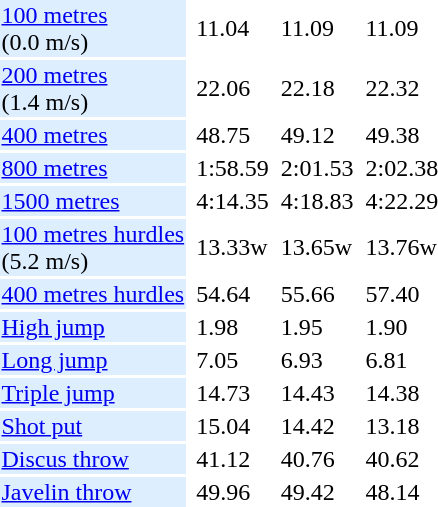<table>
<tr>
<td bgcolor = DDEEFF><a href='#'>100 metres</a> <br> (0.0 m/s)</td>
<td></td>
<td>11.04</td>
<td></td>
<td>11.09</td>
<td></td>
<td>11.09</td>
</tr>
<tr>
<td bgcolor = DDEEFF><a href='#'>200 metres</a> <br> (1.4 m/s)</td>
<td></td>
<td>22.06</td>
<td></td>
<td>22.18</td>
<td></td>
<td>22.32</td>
</tr>
<tr>
<td bgcolor = DDEEFF><a href='#'>400 metres</a></td>
<td></td>
<td>48.75</td>
<td></td>
<td>49.12</td>
<td></td>
<td>49.38</td>
</tr>
<tr>
<td bgcolor = DDEEFF><a href='#'>800 metres</a></td>
<td></td>
<td>1:58.59</td>
<td></td>
<td>2:01.53</td>
<td></td>
<td>2:02.38</td>
</tr>
<tr>
<td bgcolor = DDEEFF><a href='#'>1500 metres</a></td>
<td></td>
<td>4:14.35</td>
<td></td>
<td>4:18.83</td>
<td></td>
<td>4:22.29</td>
</tr>
<tr>
<td bgcolor = DDEEFF><a href='#'>100 metres hurdles</a> <br> (5.2 m/s)</td>
<td></td>
<td>13.33w</td>
<td></td>
<td>13.65w</td>
<td></td>
<td>13.76w</td>
</tr>
<tr>
<td bgcolor = DDEEFF><a href='#'>400 metres hurdles</a></td>
<td></td>
<td>54.64</td>
<td></td>
<td>55.66</td>
<td></td>
<td>57.40</td>
</tr>
<tr>
<td bgcolor = DDEEFF><a href='#'>High jump</a></td>
<td></td>
<td>1.98</td>
<td></td>
<td>1.95</td>
<td></td>
<td>1.90</td>
</tr>
<tr>
<td bgcolor = DDEEFF><a href='#'>Long jump</a></td>
<td></td>
<td>7.05</td>
<td></td>
<td>6.93</td>
<td></td>
<td>6.81</td>
</tr>
<tr>
<td bgcolor = DDEEFF><a href='#'>Triple jump</a></td>
<td></td>
<td>14.73</td>
<td></td>
<td>14.43</td>
<td></td>
<td>14.38</td>
</tr>
<tr>
<td bgcolor = DDEEFF><a href='#'>Shot put</a></td>
<td></td>
<td>15.04</td>
<td></td>
<td>14.42</td>
<td></td>
<td>13.18</td>
</tr>
<tr>
<td bgcolor = DDEEFF><a href='#'>Discus throw</a></td>
<td></td>
<td>41.12</td>
<td></td>
<td>40.76</td>
<td></td>
<td>40.62</td>
</tr>
<tr>
<td bgcolor = DDEEFF><a href='#'>Javelin throw</a></td>
<td></td>
<td>49.96</td>
<td></td>
<td>49.42</td>
<td></td>
<td>48.14</td>
</tr>
</table>
